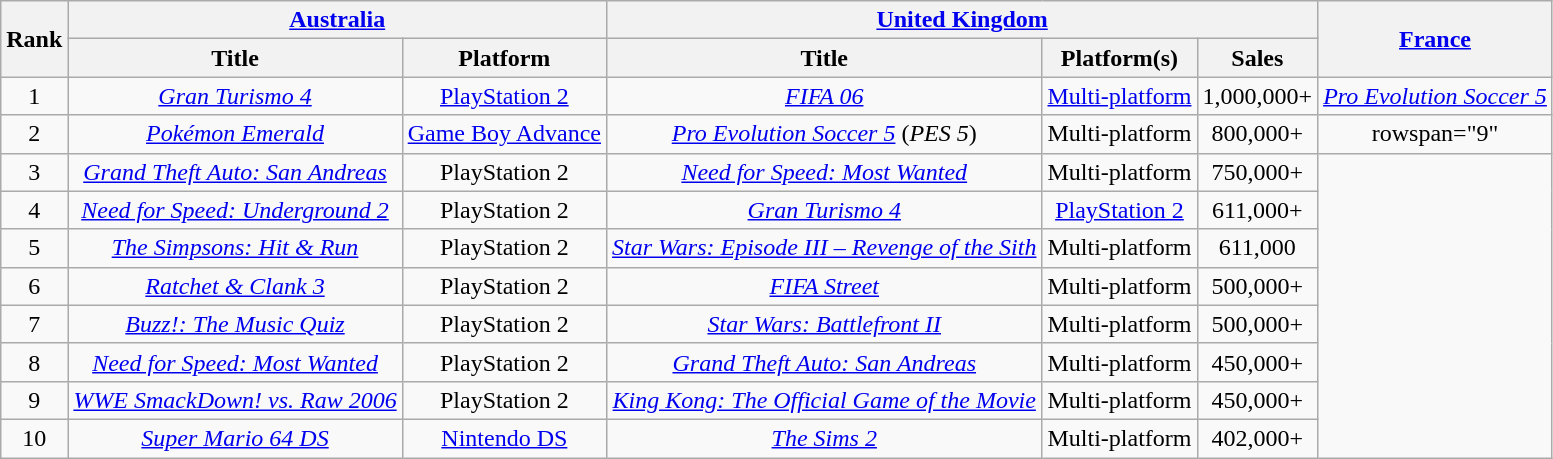<table class="wikitable sortable" style="text-align:center">
<tr>
<th rowspan="2">Rank</th>
<th colspan="2"><a href='#'>Australia</a></th>
<th colspan="3"><a href='#'>United Kingdom</a></th>
<th rowspan="2"><a href='#'>France</a></th>
</tr>
<tr>
<th>Title</th>
<th>Platform</th>
<th>Title</th>
<th>Platform(s)</th>
<th>Sales</th>
</tr>
<tr>
<td>1</td>
<td><em><a href='#'>Gran Turismo 4</a></em></td>
<td><a href='#'>PlayStation 2</a></td>
<td><em><a href='#'>FIFA 06</a></em></td>
<td><a href='#'>Multi-platform</a></td>
<td>1,000,000+</td>
<td><em><a href='#'>Pro Evolution Soccer 5</a></em></td>
</tr>
<tr>
<td>2</td>
<td><em><a href='#'>Pokémon Emerald</a></em></td>
<td><a href='#'>Game Boy Advance</a></td>
<td><em><a href='#'>Pro Evolution Soccer 5</a></em> (<em>PES 5</em>)</td>
<td>Multi-platform</td>
<td>800,000+</td>
<td>rowspan="9" </td>
</tr>
<tr>
<td>3</td>
<td><em><a href='#'>Grand Theft Auto: San Andreas</a></em></td>
<td>PlayStation 2</td>
<td><a href='#'><em>Need for Speed: Most Wanted</em></a></td>
<td>Multi-platform</td>
<td>750,000+</td>
</tr>
<tr>
<td>4</td>
<td><em><a href='#'>Need for Speed: Underground 2</a></em></td>
<td>PlayStation 2</td>
<td><em><a href='#'>Gran Turismo 4</a></em></td>
<td><a href='#'>PlayStation 2</a></td>
<td>611,000+</td>
</tr>
<tr>
<td>5</td>
<td><em><a href='#'>The Simpsons: Hit & Run</a></em></td>
<td>PlayStation 2</td>
<td><a href='#'><em>Star Wars: Episode III – Revenge of the Sith</em></a></td>
<td>Multi-platform</td>
<td>611,000</td>
</tr>
<tr>
<td>6</td>
<td><em><a href='#'>Ratchet & Clank 3</a></em></td>
<td>PlayStation 2</td>
<td><a href='#'><em>FIFA Street</em></a></td>
<td>Multi-platform</td>
<td>500,000+</td>
</tr>
<tr>
<td>7</td>
<td><em><a href='#'>Buzz!: The Music Quiz</a></em></td>
<td>PlayStation 2</td>
<td><em><a href='#'>Star Wars: Battlefront II</a></em></td>
<td>Multi-platform</td>
<td>500,000+</td>
</tr>
<tr>
<td>8</td>
<td><a href='#'><em>Need for Speed: Most Wanted</em></a></td>
<td>PlayStation 2</td>
<td><em><a href='#'>Grand Theft Auto: San Andreas</a></em></td>
<td>Multi-platform</td>
<td>450,000+</td>
</tr>
<tr>
<td>9</td>
<td><em><a href='#'>WWE SmackDown! vs. Raw 2006</a></em></td>
<td>PlayStation 2</td>
<td><a href='#'><em>King Kong: The Official Game of the Movie</em></a></td>
<td>Multi-platform</td>
<td>450,000+</td>
</tr>
<tr>
<td>10</td>
<td><em><a href='#'>Super Mario 64 DS</a></em></td>
<td><a href='#'>Nintendo DS</a></td>
<td><em><a href='#'>The Sims 2</a></em></td>
<td>Multi-platform</td>
<td>402,000+</td>
</tr>
</table>
